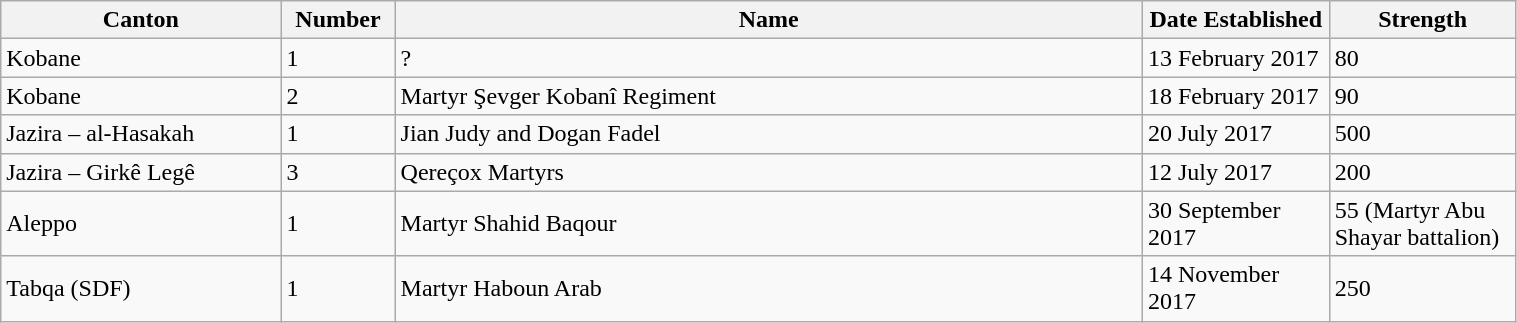<table class="wikitable sortable" style="width:80%;">
<tr>
<th style="width:15%;">Canton</th>
<th style="width:5%;">Number</th>
<th style="width:40%;">Name</th>
<th style="width:10%;">Date Established</th>
<th style="width:10%;">Strength</th>
</tr>
<tr>
<td>Kobane</td>
<td>1</td>
<td>?</td>
<td>13 February 2017</td>
<td>80</td>
</tr>
<tr>
<td>Kobane</td>
<td>2</td>
<td>Martyr Şevger Kobanî Regiment</td>
<td>18 February 2017</td>
<td>90</td>
</tr>
<tr>
<td>Jazira – al-Hasakah</td>
<td>1</td>
<td>Jian Judy and Dogan Fadel</td>
<td>20 July 2017</td>
<td>500</td>
</tr>
<tr>
<td>Jazira – Girkê Legê</td>
<td>3</td>
<td>Qereçox Martyrs</td>
<td>12 July 2017</td>
<td>200</td>
</tr>
<tr>
<td>Aleppo</td>
<td>1</td>
<td>Martyr Shahid Baqour</td>
<td>30 September 2017</td>
<td>55 (Martyr Abu Shayar battalion)</td>
</tr>
<tr>
<td>Tabqa (SDF)</td>
<td>1</td>
<td>Martyr Haboun Arab</td>
<td>14 November 2017</td>
<td>250</td>
</tr>
</table>
